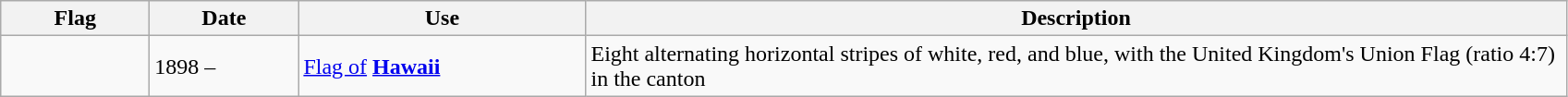<table class="wikitable" style="background:#FFFFF">
<tr>
<th style="width:100px">Flag</th>
<th style="width:100px">Date</th>
<th style="width:200px">Use</th>
<th style="width:700px">Description</th>
</tr>
<tr>
<td></td>
<td>1898 –</td>
<td><a href='#'>Flag of</a> <strong><a href='#'>Hawaii</a></strong></td>
<td>Eight alternating horizontal stripes of white, red, and blue, with the United Kingdom's Union Flag (ratio 4:7) in the canton</td>
</tr>
</table>
